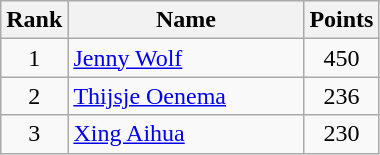<table class="wikitable" border="1">
<tr>
<th width=30>Rank</th>
<th width=150>Name</th>
<th width=25>Points</th>
</tr>
<tr>
<td align=center>1</td>
<td> <a href='#'>Jenny Wolf</a></td>
<td align=center>450</td>
</tr>
<tr>
<td align=center>2</td>
<td> <a href='#'>Thijsje Oenema</a></td>
<td align=center>236</td>
</tr>
<tr>
<td align=center>3</td>
<td> <a href='#'>Xing Aihua</a></td>
<td align=center>230</td>
</tr>
</table>
